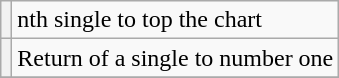<table class="wikitable plainrowheaders">
<tr>
<th scope=col></th>
<td>nth single to top the chart</td>
</tr>
<tr>
<th scope=row style="text-align:center;"></th>
<td>Return of a single to number one</td>
</tr>
<tr>
</tr>
</table>
